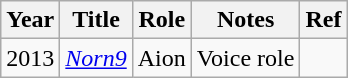<table class="wikitable">
<tr>
<th>Year</th>
<th>Title</th>
<th>Role</th>
<th>Notes</th>
<th>Ref</th>
</tr>
<tr>
<td>2013</td>
<td><em><a href='#'>Norn9</a></em></td>
<td>Aion</td>
<td>Voice role</td>
<td></td>
</tr>
</table>
